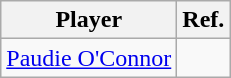<table class="wikitable" style="text-align:left">
<tr>
<th>Player</th>
<th>Ref.</th>
</tr>
<tr>
<td> <a href='#'>Paudie O'Connor</a></td>
<td align="center"></td>
</tr>
</table>
